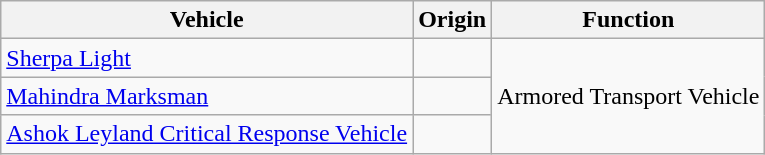<table class="wikitable">
<tr>
<th>Vehicle</th>
<th>Origin</th>
<th>Function</th>
</tr>
<tr>
<td><a href='#'>Sherpa Light</a></td>
<td></td>
<td rowspan="3">Armored Transport Vehicle</td>
</tr>
<tr>
<td><a href='#'>Mahindra Marksman</a></td>
<td></td>
</tr>
<tr>
<td><a href='#'>Ashok Leyland Critical Response Vehicle</a></td>
<td></td>
</tr>
</table>
